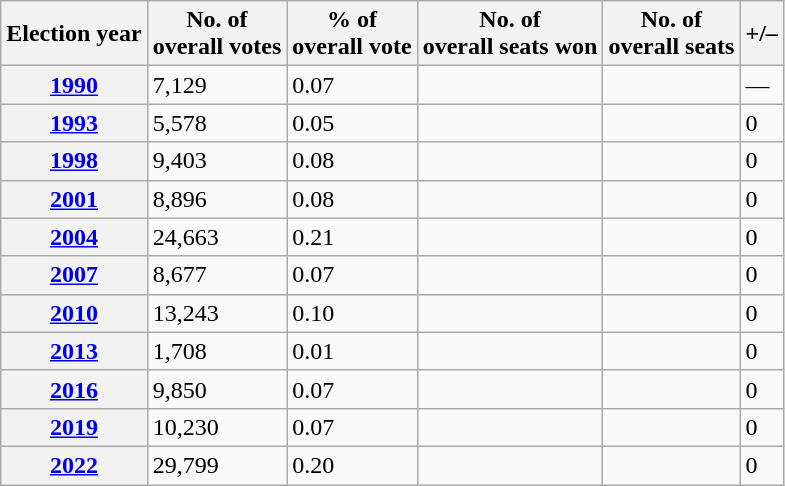<table class=wikitable>
<tr>
<th>Election year</th>
<th>No. of<br>overall votes</th>
<th>% of<br>overall vote</th>
<th>No. of<br>overall seats won</th>
<th>No. of<br>overall seats</th>
<th>+/–</th>
</tr>
<tr>
<th><a href='#'>1990</a></th>
<td>7,129</td>
<td>0.07</td>
<td></td>
<td></td>
<td>—</td>
</tr>
<tr>
<th><a href='#'>1993</a></th>
<td>5,578</td>
<td>0.05</td>
<td></td>
<td></td>
<td> 0</td>
</tr>
<tr>
<th><a href='#'>1998</a></th>
<td>9,403</td>
<td>0.08</td>
<td></td>
<td></td>
<td> 0</td>
</tr>
<tr>
<th><a href='#'>2001</a></th>
<td>8,896</td>
<td>0.08</td>
<td></td>
<td></td>
<td> 0</td>
</tr>
<tr>
<th><a href='#'>2004</a></th>
<td>24,663</td>
<td>0.21</td>
<td></td>
<td></td>
<td> 0</td>
</tr>
<tr>
<th><a href='#'>2007</a></th>
<td>8,677</td>
<td>0.07</td>
<td></td>
<td></td>
<td> 0</td>
</tr>
<tr>
<th><a href='#'>2010</a></th>
<td>13,243</td>
<td>0.10</td>
<td></td>
<td></td>
<td> 0</td>
</tr>
<tr>
<th><a href='#'>2013</a></th>
<td>1,708</td>
<td>0.01</td>
<td></td>
<td></td>
<td> 0</td>
</tr>
<tr>
<th><a href='#'>2016</a></th>
<td>9,850</td>
<td>0.07</td>
<td></td>
<td></td>
<td> 0</td>
</tr>
<tr>
<th><a href='#'>2019</a></th>
<td>10,230</td>
<td>0.07</td>
<td></td>
<td></td>
<td> 0</td>
</tr>
<tr>
<th><a href='#'>2022</a></th>
<td>29,799</td>
<td>0.20</td>
<td></td>
<td></td>
<td> 0</td>
</tr>
</table>
